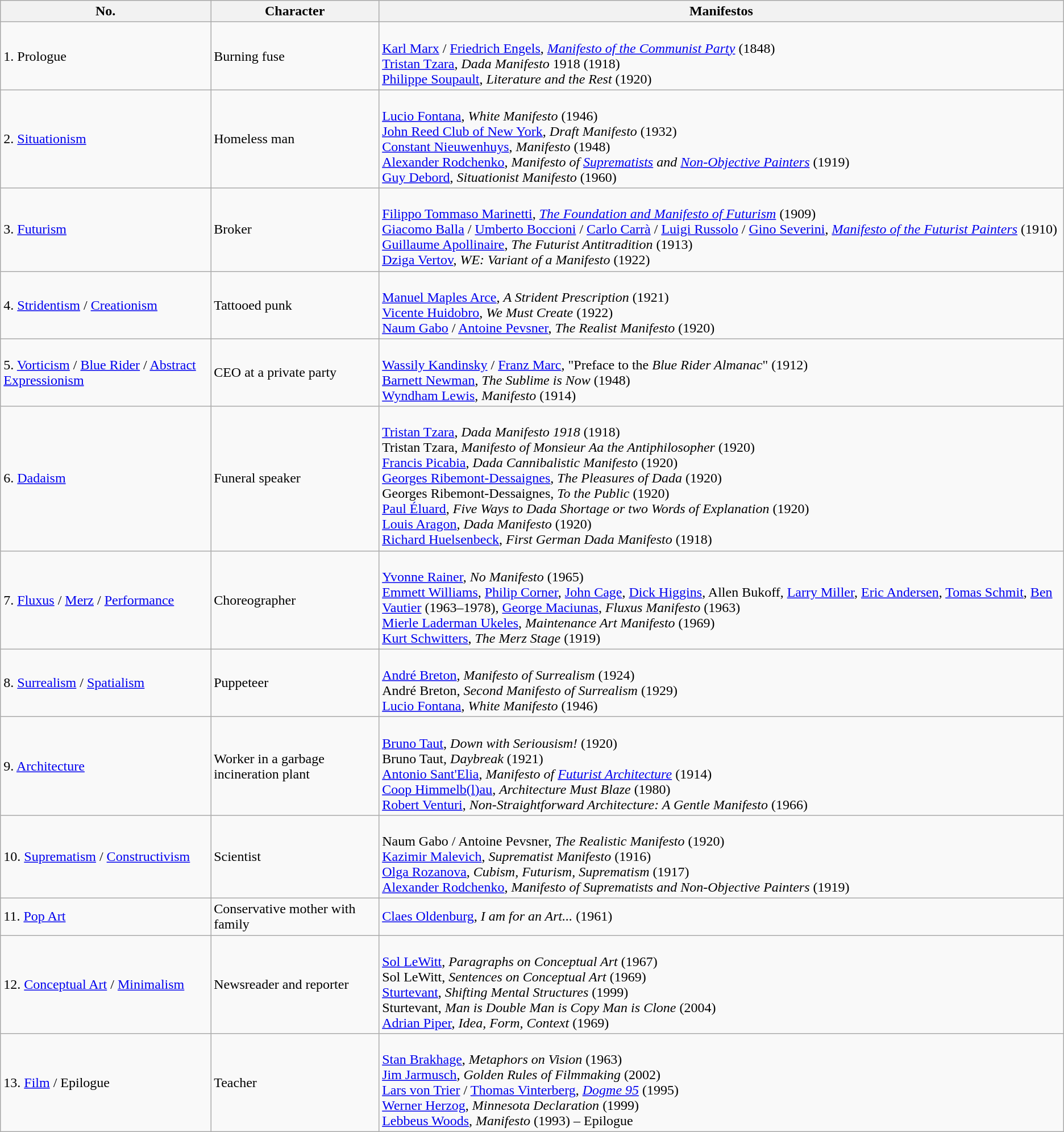<table class=wikitable>
<tr>
<th>No.</th>
<th>Character</th>
<th>Manifestos</th>
</tr>
<tr>
<td>1. Prologue</td>
<td>Burning fuse</td>
<td><br><a href='#'>Karl Marx</a> / <a href='#'>Friedrich Engels</a>, <em><a href='#'>Manifesto of the Communist Party</a></em> (1848)<br>
<a href='#'>Tristan Tzara</a>, <em>Dada Manifesto</em> 1918 (1918)<br>
<a href='#'>Philippe Soupault</a>, <em>Literature and the Rest</em> (1920)</td>
</tr>
<tr>
<td>2. <a href='#'>Situationism</a></td>
<td>Homeless man</td>
<td><br><a href='#'>Lucio Fontana</a>, <em>White Manifesto</em> (1946)<br>
<a href='#'>John Reed Club of New York</a>, <em>Draft Manifesto</em> (1932)<br>
<a href='#'>Constant Nieuwenhuys</a>, <em>Manifesto</em> (1948)<br>
<a href='#'>Alexander Rodchenko</a>, <em>Manifesto of <a href='#'>Suprematists</a> and <a href='#'>Non-Objective Painters</a></em> (1919)<br>
<a href='#'>Guy Debord</a>, <em>Situationist Manifesto</em> (1960)</td>
</tr>
<tr>
<td>3. <a href='#'>Futurism</a></td>
<td>Broker</td>
<td><br><a href='#'>Filippo Tommaso Marinetti</a>, <em><a href='#'>The Foundation and Manifesto of Futurism</a></em> (1909)<br>
<a href='#'>Giacomo Balla</a> / <a href='#'>Umberto Boccioni</a> / <a href='#'>Carlo Carrà</a> / <a href='#'>Luigi Russolo</a> / <a href='#'>Gino Severini</a>, <em><a href='#'>Manifesto of the Futurist Painters</a></em> (1910)<br>
<a href='#'>Guillaume Apollinaire</a>, <em>The Futurist Antitradition</em> (1913)<br>
<a href='#'>Dziga Vertov</a>, <em>WE: Variant of a Manifesto</em> (1922)</td>
</tr>
<tr>
<td>4. <a href='#'>Stridentism</a> / <a href='#'>Creationism</a></td>
<td>Tattooed punk</td>
<td><br><a href='#'>Manuel Maples Arce</a>, <em>A Strident Prescription</em> (1921)<br>
<a href='#'>Vicente Huidobro</a>, <em>We Must Create</em> (1922)<br>
<a href='#'>Naum Gabo</a> / <a href='#'>Antoine Pevsner</a>, <em>The Realist Manifesto</em> (1920)</td>
</tr>
<tr>
<td>5. <a href='#'>Vorticism</a> / <a href='#'>Blue Rider</a> / <a href='#'>Abstract Expressionism</a></td>
<td>CEO at a private party</td>
<td><br><a href='#'>Wassily Kandinsky</a> / <a href='#'>Franz Marc</a>, "Preface to the <em>Blue Rider Almanac</em>" (1912)<br>
<a href='#'>Barnett Newman</a>, <em>The Sublime is Now</em> (1948)<br>
<a href='#'>Wyndham Lewis</a>, <em>Manifesto</em> (1914)</td>
</tr>
<tr>
<td>6. <a href='#'>Dadaism</a></td>
<td>Funeral speaker</td>
<td><br><a href='#'>Tristan Tzara</a>, <em>Dada Manifesto 1918</em> (1918)<br>
Tristan Tzara, <em>Manifesto of Monsieur Aa the Antiphilosopher</em> (1920)<br>
<a href='#'>Francis Picabia</a>, <em>Dada Cannibalistic Manifesto</em> (1920)<br>
<a href='#'>Georges Ribemont-Dessaignes</a>, <em>The Pleasures of Dada</em> (1920)<br>
Georges Ribemont-Dessaignes, <em>To the Public</em> (1920)<br>
<a href='#'>Paul Éluard</a>, <em>Five Ways to Dada Shortage or two Words of Explanation</em> (1920)<br>
<a href='#'>Louis Aragon</a>, <em>Dada Manifesto</em> (1920)<br>
<a href='#'>Richard Huelsenbeck</a>, <em>First German Dada Manifesto</em> (1918)</td>
</tr>
<tr>
<td>7. <a href='#'>Fluxus</a> / <a href='#'>Merz</a> / <a href='#'>Performance</a></td>
<td>Choreographer</td>
<td><br><a href='#'>Yvonne Rainer</a>, <em>No Manifesto</em> (1965)<br>
<a href='#'>Emmett Williams</a>, <a href='#'>Philip Corner</a>, <a href='#'>John Cage</a>, <a href='#'>Dick Higgins</a>, Allen Bukoff, <a href='#'>Larry Miller</a>, <a href='#'>Eric Andersen</a>, <a href='#'>Tomas Schmit</a>, <a href='#'>Ben Vautier</a> (1963–1978), <a href='#'>George Maciunas</a>, <em>Fluxus Manifesto</em> (1963)<br>
<a href='#'>Mierle Laderman Ukeles</a>, <em>Maintenance Art Manifesto</em> (1969)<br>
<a href='#'>Kurt Schwitters</a>, <em>The Merz Stage</em> (1919)</td>
</tr>
<tr>
<td>8. <a href='#'>Surrealism</a> / <a href='#'>Spatialism</a></td>
<td>Puppeteer</td>
<td><br><a href='#'>André Breton</a>, <em>Manifesto of Surrealism</em> (1924)<br>
André Breton, <em>Second Manifesto of Surrealism</em> (1929)<br>
<a href='#'>Lucio Fontana</a>, <em>White Manifesto</em> (1946)</td>
</tr>
<tr>
<td>9. <a href='#'>Architecture</a></td>
<td>Worker in a garbage incineration plant</td>
<td><br><a href='#'>Bruno Taut</a>, <em>Down with Seriousism!</em> (1920)<br>
Bruno Taut, <em>Daybreak</em> (1921)<br>
<a href='#'>Antonio Sant'Elia</a>, <em>Manifesto of <a href='#'>Futurist Architecture</a></em> (1914)<br>
<a href='#'>Coop Himmelb(l)au</a>, <em>Architecture Must Blaze</em> (1980)<br>
<a href='#'>Robert Venturi</a>, <em>Non-Straightforward Architecture: A Gentle Manifesto</em> (1966)</td>
</tr>
<tr>
<td>10. <a href='#'>Suprematism</a> / <a href='#'>Constructivism</a></td>
<td>Scientist</td>
<td><br>Naum Gabo / Antoine Pevsner, <em>The Realistic Manifesto</em> (1920)<br>
<a href='#'>Kazimir Malevich</a>, <em>Suprematist Manifesto</em> (1916)<br>
<a href='#'>Olga Rozanova</a>, <em>Cubism, Futurism, Suprematism</em> (1917)<br>
<a href='#'>Alexander Rodchenko</a>, <em>Manifesto of Suprematists and Non-Objective Painters</em> (1919)</td>
</tr>
<tr>
<td>11. <a href='#'>Pop Art</a></td>
<td>Conservative mother with family</td>
<td><a href='#'>Claes Oldenburg</a>, <em>I am for an Art...</em> (1961)</td>
</tr>
<tr>
<td>12. <a href='#'>Conceptual Art</a> / <a href='#'>Minimalism</a></td>
<td>Newsreader and reporter</td>
<td><br><a href='#'>Sol LeWitt</a>, <em>Paragraphs on Conceptual Art</em> (1967)<br>
Sol LeWitt, <em>Sentences on Conceptual Art</em> (1969)<br>
<a href='#'>Sturtevant</a>, <em>Shifting Mental Structures</em> (1999)<br>
Sturtevant, <em>Man is Double Man is Copy Man is Clone</em> (2004)<br>
<a href='#'>Adrian Piper</a>, <em>Idea, Form, Context</em> (1969)</td>
</tr>
<tr>
<td>13. <a href='#'>Film</a> / Epilogue</td>
<td>Teacher</td>
<td><br><a href='#'>Stan Brakhage</a>, <em>Metaphors on Vision</em> (1963)<br>
<a href='#'>Jim Jarmusch</a>, <em>Golden Rules of Filmmaking</em> (2002)<br>
<a href='#'>Lars von Trier</a> / <a href='#'>Thomas Vinterberg</a>, <em><a href='#'>Dogme 95</a></em> (1995)<br>
<a href='#'>Werner Herzog</a>, <em>Minnesota Declaration</em> (1999)<br>
<a href='#'>Lebbeus Woods</a>, <em>Manifesto</em> (1993) – Epilogue</td>
</tr>
</table>
